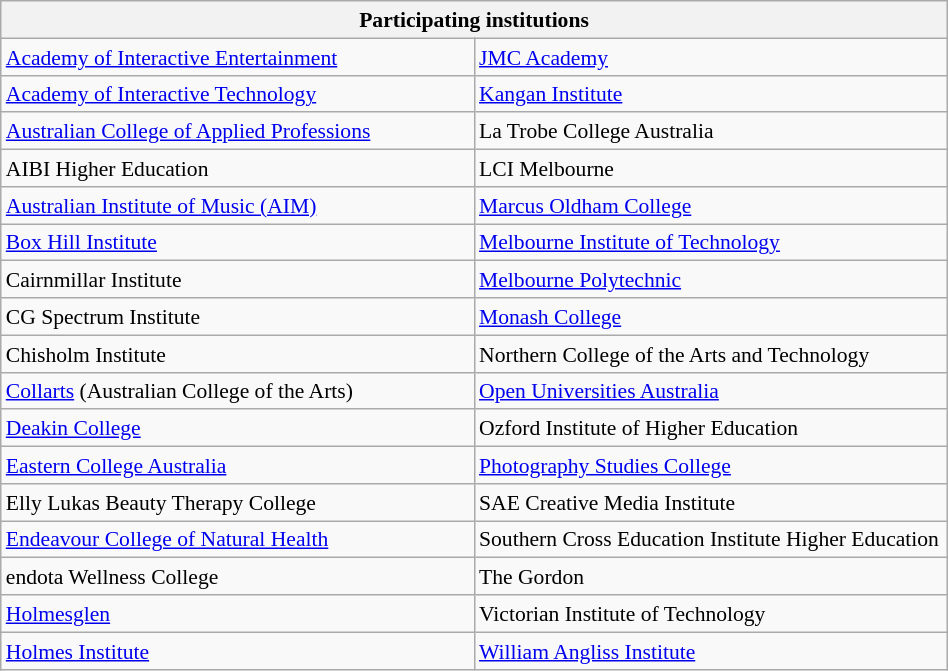<table class="wikitable mw-collapsible mw-collapsed" style="margin:0.5em auto; font-size:90%; line-height:1.25em;" width="50%">
<tr>
<th width="50%" colspan="2">Participating institutions</th>
</tr>
<tr>
<td><a href='#'>Academy of Interactive Entertainment</a></td>
<td><a href='#'>JMC Academy</a></td>
</tr>
<tr>
<td><a href='#'>Academy of Interactive Technology</a></td>
<td><a href='#'>Kangan Institute</a></td>
</tr>
<tr>
<td><a href='#'>Australian College of Applied Professions</a></td>
<td>La Trobe College Australia</td>
</tr>
<tr>
<td>AIBI Higher Education</td>
<td>LCI Melbourne</td>
</tr>
<tr style="text-align:center;">
<td width="50%" align="left"><a href='#'>Australian Institute of Music (AIM)</a></td>
<td style="text-align:left;"><a href='#'>Marcus Oldham College</a></td>
</tr>
<tr style="text-align:center;">
<td style="text-align:left;"><a href='#'>Box Hill Institute</a></td>
<td style="text-align:left;"><a href='#'>Melbourne Institute of Technology</a></td>
</tr>
<tr style="text-align:center;">
<td style="text-align:left;">Cairnmillar Institute</td>
<td style="text-align:left;"><a href='#'>Melbourne Polytechnic</a></td>
</tr>
<tr style="text-align:center;">
<td style="text-align:left;">CG Spectrum Institute</td>
<td style="text-align:left;"><a href='#'>Monash College</a></td>
</tr>
<tr style="text-align:center;">
<td style="text-align:left;">Chisholm Institute</td>
<td style="text-align:left;">Northern College of the Arts and Technology</td>
</tr>
<tr style="text-align:center;">
<td style="text-align:left;"><a href='#'>Collarts</a> (Australian College of the Arts)</td>
<td style="text-align:left;"><a href='#'>Open Universities Australia</a></td>
</tr>
<tr style="text-align:center;">
<td style="text-align:left;"><a href='#'>Deakin College</a></td>
<td style="text-align:left;">Ozford Institute of Higher Education</td>
</tr>
<tr style="text-align:center;">
<td style="text-align:left;"><a href='#'>Eastern College Australia</a></td>
<td style="text-align:left;"><a href='#'>Photography Studies College</a></td>
</tr>
<tr style="text-align:center;">
<td style="text-align:left;">Elly Lukas Beauty Therapy College</td>
<td style="text-align:left;">SAE Creative Media Institute</td>
</tr>
<tr style="text-align:center;">
<td style="text-align:left;"><a href='#'>Endeavour College of Natural Health</a></td>
<td style="text-align:left;">Southern Cross Education Institute Higher Education</td>
</tr>
<tr style="text-align:center;">
<td style="text-align:left;">endota Wellness College</td>
<td style="text-align:left;">The Gordon</td>
</tr>
<tr style="text-align:center;">
<td style="text-align:left;"><a href='#'>Holmesglen</a></td>
<td style="text-align:left;">Victorian Institute of Technology</td>
</tr>
<tr style="text-align:center;">
<td style="text-align:left;"><a href='#'>Holmes Institute</a></td>
<td style="text-align:left;"><a href='#'>William Angliss Institute</a></td>
</tr>
</table>
